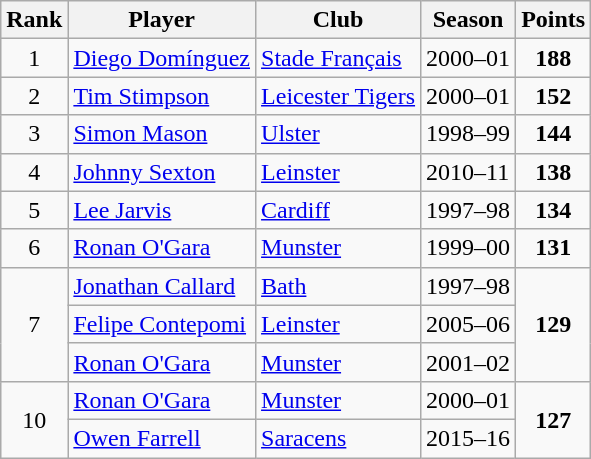<table class=wikitable>
<tr>
<th scope=col>Rank</th>
<th scope=col>Player</th>
<th scope=col>Club</th>
<th scope=col>Season</th>
<th scope=col>Points</th>
</tr>
<tr>
<td align=center>1</td>
<td> <a href='#'>Diego Domínguez</a></td>
<td><a href='#'>Stade Français</a></td>
<td>2000–01</td>
<td align=center><strong>188</strong></td>
</tr>
<tr>
<td align=center>2</td>
<td> <a href='#'>Tim Stimpson</a></td>
<td><a href='#'>Leicester Tigers</a></td>
<td>2000–01</td>
<td align=center><strong>152</strong></td>
</tr>
<tr>
<td align=center>3</td>
<td> <a href='#'>Simon Mason</a></td>
<td><a href='#'>Ulster</a></td>
<td>1998–99</td>
<td align=center><strong>144</strong></td>
</tr>
<tr>
<td align=center>4</td>
<td> <a href='#'>Johnny Sexton</a></td>
<td><a href='#'>Leinster</a></td>
<td>2010–11</td>
<td align=center><strong>138</strong></td>
</tr>
<tr>
<td align=center>5</td>
<td> <a href='#'>Lee Jarvis</a></td>
<td><a href='#'>Cardiff</a></td>
<td>1997–98</td>
<td align=center><strong>134</strong></td>
</tr>
<tr>
<td align=center>6</td>
<td> <a href='#'>Ronan O'Gara</a></td>
<td><a href='#'>Munster</a></td>
<td>1999–00</td>
<td align=center><strong>131</strong></td>
</tr>
<tr>
<td rowspan="3" style="text-align:center">7</td>
<td> <a href='#'>Jonathan Callard</a></td>
<td><a href='#'>Bath</a></td>
<td>1997–98</td>
<td rowspan="3" style="text-align:center"><strong>129</strong></td>
</tr>
<tr>
<td> <a href='#'>Felipe Contepomi</a></td>
<td><a href='#'>Leinster</a></td>
<td>2005–06</td>
</tr>
<tr>
<td> <a href='#'>Ronan O'Gara</a></td>
<td><a href='#'>Munster</a></td>
<td>2001–02</td>
</tr>
<tr>
<td align=center rowspan=2>10</td>
<td> <a href='#'>Ronan O'Gara</a></td>
<td><a href='#'>Munster</a></td>
<td>2000–01</td>
<td rowspan="2" align=center><strong>127</strong></td>
</tr>
<tr>
<td> <a href='#'>Owen Farrell</a></td>
<td><a href='#'>Saracens</a></td>
<td>2015–16</td>
</tr>
</table>
